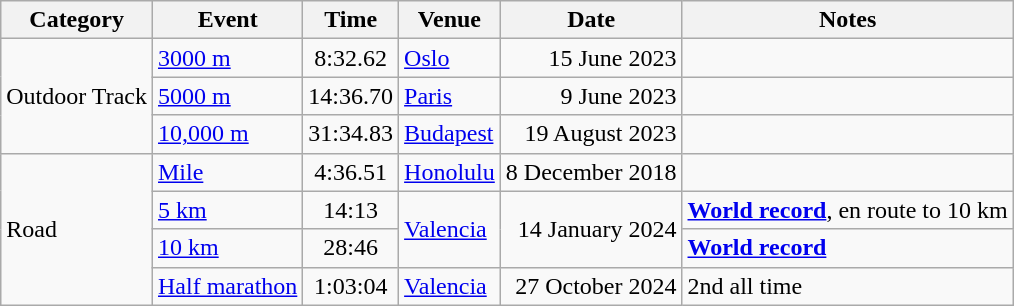<table class="wikitable">
<tr>
<th>Category</th>
<th>Event</th>
<th>Time</th>
<th>Venue</th>
<th>Date</th>
<th>Notes</th>
</tr>
<tr>
<td rowspan="3">Outdoor Track</td>
<td><a href='#'>3000 m</a></td>
<td align="center">8:32.62</td>
<td><a href='#'>Oslo</a></td>
<td align="right">15 June 2023</td>
<td></td>
</tr>
<tr>
<td><a href='#'>5000 m</a></td>
<td align="center">14:36.70</td>
<td><a href='#'>Paris</a></td>
<td align="right">9 June 2023</td>
<td></td>
</tr>
<tr>
<td><a href='#'>10,000 m</a></td>
<td align="center">31:34.83</td>
<td><a href='#'>Budapest</a></td>
<td align="right">19 August 2023</td>
<td></td>
</tr>
<tr>
<td rowspan="4">Road</td>
<td><a href='#'>Mile</a></td>
<td align="center">4:36.51</td>
<td><a href='#'>Honolulu</a></td>
<td align="right">8 December 2018</td>
<td></td>
</tr>
<tr>
<td><a href='#'>5 km</a></td>
<td align="center">14:13</td>
<td rowspan="2"><a href='#'>Valencia</a></td>
<td rowspan="2" align="right">14 January 2024</td>
<td><strong><a href='#'>World record</a></strong>, en route to 10 km</td>
</tr>
<tr>
<td><a href='#'>10 km</a></td>
<td align="center">28:46</td>
<td><strong><a href='#'>World record</a></strong></td>
</tr>
<tr>
<td><a href='#'>Half marathon</a></td>
<td align="center">1:03:04</td>
<td><a href='#'>Valencia</a></td>
<td align="right">27 October 2024</td>
<td>2nd all time</td>
</tr>
</table>
